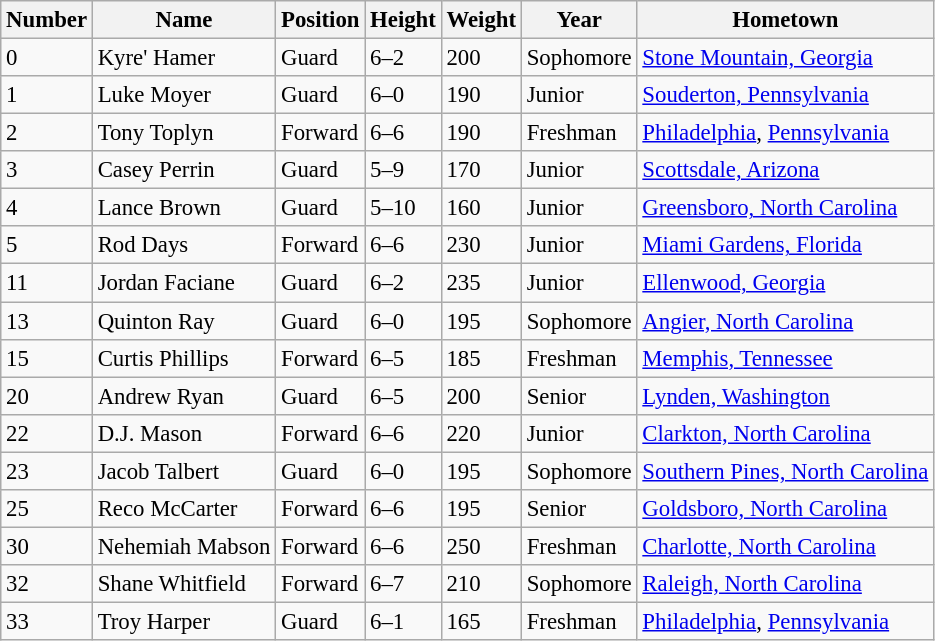<table class="wikitable sortable" style="font-size: 95%;">
<tr>
<th>Number</th>
<th>Name</th>
<th>Position</th>
<th>Height</th>
<th>Weight</th>
<th>Year</th>
<th>Hometown</th>
</tr>
<tr>
<td>0</td>
<td>Kyre' Hamer</td>
<td>Guard</td>
<td>6–2</td>
<td>200</td>
<td>Sophomore</td>
<td><a href='#'>Stone Mountain, Georgia</a></td>
</tr>
<tr>
<td>1</td>
<td>Luke Moyer</td>
<td>Guard</td>
<td>6–0</td>
<td>190</td>
<td>Junior</td>
<td><a href='#'>Souderton, Pennsylvania</a></td>
</tr>
<tr>
<td>2</td>
<td>Tony Toplyn</td>
<td>Forward</td>
<td>6–6</td>
<td>190</td>
<td>Freshman</td>
<td><a href='#'>Philadelphia</a>, <a href='#'>Pennsylvania</a></td>
</tr>
<tr>
<td>3</td>
<td>Casey Perrin</td>
<td>Guard</td>
<td>5–9</td>
<td>170</td>
<td>Junior</td>
<td><a href='#'>Scottsdale, Arizona</a></td>
</tr>
<tr>
<td>4</td>
<td>Lance Brown</td>
<td>Guard</td>
<td>5–10</td>
<td>160</td>
<td>Junior</td>
<td><a href='#'>Greensboro, North Carolina</a></td>
</tr>
<tr>
<td>5</td>
<td>Rod Days</td>
<td>Forward</td>
<td>6–6</td>
<td>230</td>
<td>Junior</td>
<td><a href='#'>Miami Gardens, Florida</a></td>
</tr>
<tr>
<td>11</td>
<td>Jordan Faciane</td>
<td>Guard</td>
<td>6–2</td>
<td>235</td>
<td>Junior</td>
<td><a href='#'>Ellenwood, Georgia</a></td>
</tr>
<tr>
<td>13</td>
<td>Quinton Ray</td>
<td>Guard</td>
<td>6–0</td>
<td>195</td>
<td>Sophomore</td>
<td><a href='#'>Angier, North Carolina</a></td>
</tr>
<tr>
<td>15</td>
<td>Curtis Phillips</td>
<td>Forward</td>
<td>6–5</td>
<td>185</td>
<td>Freshman</td>
<td><a href='#'>Memphis, Tennessee</a></td>
</tr>
<tr>
<td>20</td>
<td>Andrew Ryan</td>
<td>Guard</td>
<td>6–5</td>
<td>200</td>
<td>Senior</td>
<td><a href='#'>Lynden, Washington</a></td>
</tr>
<tr>
<td>22</td>
<td>D.J. Mason</td>
<td>Forward</td>
<td>6–6</td>
<td>220</td>
<td>Junior</td>
<td><a href='#'>Clarkton, North Carolina</a></td>
</tr>
<tr>
<td>23</td>
<td>Jacob Talbert</td>
<td>Guard</td>
<td>6–0</td>
<td>195</td>
<td>Sophomore</td>
<td><a href='#'>Southern Pines, North Carolina</a></td>
</tr>
<tr>
<td>25</td>
<td>Reco McCarter</td>
<td>Forward</td>
<td>6–6</td>
<td>195</td>
<td>Senior</td>
<td><a href='#'>Goldsboro, North Carolina</a></td>
</tr>
<tr>
<td>30</td>
<td>Nehemiah Mabson</td>
<td>Forward</td>
<td>6–6</td>
<td>250</td>
<td>Freshman</td>
<td><a href='#'>Charlotte, North Carolina</a></td>
</tr>
<tr>
<td>32</td>
<td>Shane Whitfield</td>
<td>Forward</td>
<td>6–7</td>
<td>210</td>
<td>Sophomore</td>
<td><a href='#'>Raleigh, North Carolina</a></td>
</tr>
<tr>
<td>33</td>
<td>Troy Harper</td>
<td>Guard</td>
<td>6–1</td>
<td>165</td>
<td>Freshman</td>
<td><a href='#'>Philadelphia</a>, <a href='#'>Pennsylvania</a></td>
</tr>
</table>
